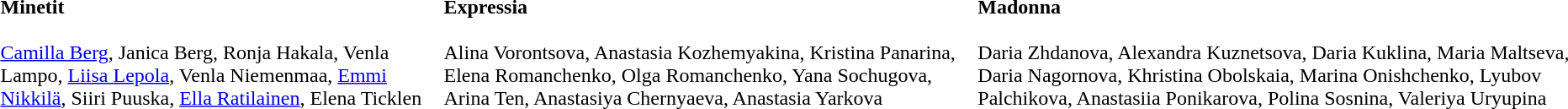<table>
<tr>
<th scope=row style="text-align:left"></th>
<td valign="top"><strong>Minetit</strong> <br><br><a href='#'>Camilla Berg</a>, Janica Berg, Ronja Hakala, Venla Lampo, <a href='#'>Liisa Lepola</a>, Venla Niemenmaa, <a href='#'>Emmi Nikkilä</a>, Siiri Puuska, <a href='#'>Ella Ratilainen</a>, Elena Ticklen</td>
<td valign="top"><strong>Expressia</strong> <br><br>Alina Vorontsova, Anastasia Kozhemyakina, Kristina Panarina, Elena Romanchenko, Olga Romanchenko, Yana Sochugova, Arina Ten, Anastasiya Chernyaeva, Anastasia Yarkova</td>
<td valign="top"><strong>Madonna</strong> <br><br>Daria Zhdanova, Alexandra Kuznetsova, Daria Kuklina, Maria Maltseva, Daria Nagornova, Khristina Obolskaia, Marina Onishchenko, Lyubov Palchikova, Anastasiia Ponikarova, Polina Sosnina, Valeriya Uryupina</td>
</tr>
<tr>
</tr>
</table>
